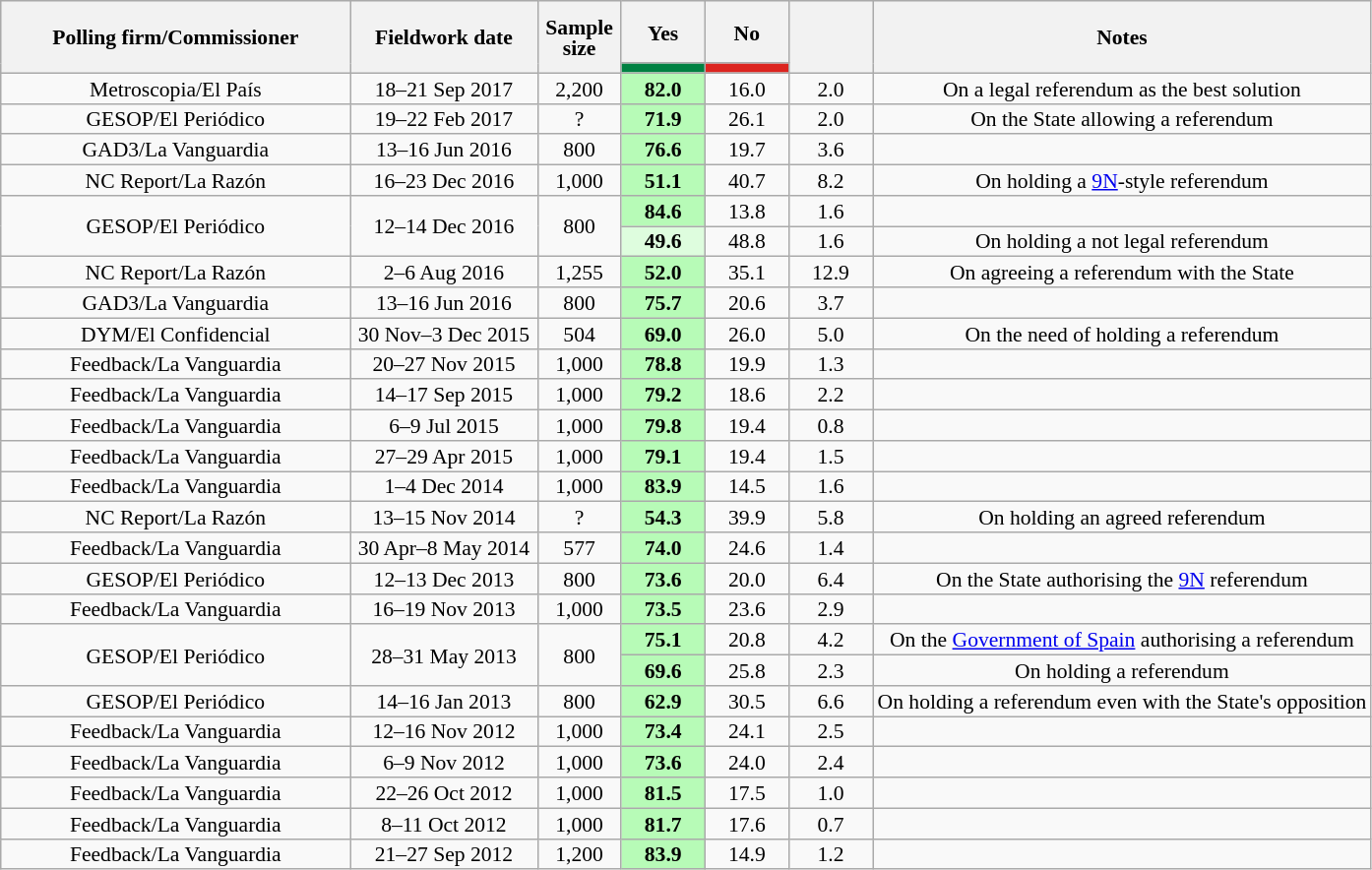<table class="wikitable collapsible" style="text-align:center; font-size:90%; line-height:14px;">
<tr style="height:42px; background:#e9e9e9;">
<th style="width:230px;" rowspan="2">Polling firm/Commissioner</th>
<th style="width:120px;" rowspan="2">Fieldwork date</th>
<th style="width:50px;" rowspan="2">Sample size</th>
<th style="width:50px;">Yes</th>
<th style="width:50px;">No</th>
<th style="width:50px;" rowspan="2"></th>
<th rowspan="2">Notes</th>
</tr>
<tr>
<th style="background:#008142;"></th>
<th style="background:#DC241F;"></th>
</tr>
<tr>
<td>Metroscopia/El País</td>
<td>18–21 Sep 2017</td>
<td>2,200</td>
<td style="background:#B7FBB7;"><strong>82.0</strong></td>
<td>16.0</td>
<td>2.0</td>
<td>On a legal referendum as the best solution</td>
</tr>
<tr>
<td>GESOP/El Periódico</td>
<td>19–22 Feb 2017</td>
<td>?</td>
<td style="background:#B7FBB7;"><strong>71.9</strong></td>
<td>26.1</td>
<td>2.0</td>
<td>On the State allowing a referendum</td>
</tr>
<tr>
<td>GAD3/La Vanguardia</td>
<td>13–16 Jun 2016</td>
<td>800</td>
<td style="background:#B7FBB7;"><strong>76.6</strong></td>
<td>19.7</td>
<td>3.6</td>
<td></td>
</tr>
<tr>
<td>NC Report/La Razón</td>
<td>16–23 Dec 2016</td>
<td>1,000</td>
<td style="background:#B7FBB7;"><strong>51.1</strong></td>
<td>40.7</td>
<td>8.2</td>
<td>On holding a <a href='#'>9N</a>-style referendum</td>
</tr>
<tr>
<td rowspan="2">GESOP/El Periódico</td>
<td rowspan="2">12–14 Dec 2016</td>
<td rowspan="2">800</td>
<td style="background:#B7FBB7;"><strong>84.6</strong></td>
<td>13.8</td>
<td>1.6</td>
<td></td>
</tr>
<tr>
<td style="background:#DEFDDE;"><strong>49.6</strong></td>
<td>48.8</td>
<td>1.6</td>
<td>On holding a not legal referendum</td>
</tr>
<tr>
<td>NC Report/La Razón</td>
<td>2–6 Aug 2016</td>
<td>1,255</td>
<td style="background:#B7FBB7;"><strong>52.0</strong></td>
<td>35.1</td>
<td>12.9</td>
<td>On agreeing a referendum with the State</td>
</tr>
<tr>
<td>GAD3/La Vanguardia</td>
<td>13–16 Jun 2016</td>
<td>800</td>
<td style="background:#B7FBB7;"><strong>75.7</strong></td>
<td>20.6</td>
<td>3.7</td>
<td></td>
</tr>
<tr>
<td>DYM/El Confidencial</td>
<td>30 Nov–3 Dec 2015</td>
<td>504</td>
<td style="background:#B7FBB7;"><strong>69.0</strong></td>
<td>26.0</td>
<td>5.0</td>
<td>On the need of holding a referendum</td>
</tr>
<tr>
<td>Feedback/La Vanguardia</td>
<td>20–27 Nov 2015</td>
<td>1,000</td>
<td style="background:#B7FBB7;"><strong>78.8</strong></td>
<td>19.9</td>
<td>1.3</td>
<td></td>
</tr>
<tr>
<td>Feedback/La Vanguardia</td>
<td>14–17 Sep 2015</td>
<td>1,000</td>
<td style="background:#B7FBB7;"><strong>79.2</strong></td>
<td>18.6</td>
<td>2.2</td>
<td></td>
</tr>
<tr>
<td>Feedback/La Vanguardia</td>
<td>6–9 Jul 2015</td>
<td>1,000</td>
<td style="background:#B7FBB7;"><strong>79.8</strong></td>
<td>19.4</td>
<td>0.8</td>
<td></td>
</tr>
<tr>
<td>Feedback/La Vanguardia</td>
<td>27–29 Apr 2015</td>
<td>1,000</td>
<td style="background:#B7FBB7;"><strong>79.1</strong></td>
<td>19.4</td>
<td>1.5</td>
<td></td>
</tr>
<tr>
<td>Feedback/La Vanguardia</td>
<td>1–4 Dec 2014</td>
<td>1,000</td>
<td style="background:#B7FBB7;"><strong>83.9</strong></td>
<td>14.5</td>
<td>1.6</td>
<td></td>
</tr>
<tr>
<td>NC Report/La Razón</td>
<td>13–15 Nov 2014</td>
<td>?</td>
<td style="background:#B7FBB7;"><strong>54.3</strong></td>
<td>39.9</td>
<td>5.8</td>
<td>On holding an agreed referendum</td>
</tr>
<tr>
<td>Feedback/La Vanguardia</td>
<td>30 Apr–8 May 2014</td>
<td>577</td>
<td style="background:#B7FBB7;"><strong>74.0</strong></td>
<td>24.6</td>
<td>1.4</td>
<td></td>
</tr>
<tr>
<td>GESOP/El Periódico</td>
<td>12–13 Dec 2013</td>
<td>800</td>
<td style="background:#B7FBB7;"><strong>73.6</strong></td>
<td>20.0</td>
<td>6.4</td>
<td>On the State authorising the <a href='#'>9N</a> referendum</td>
</tr>
<tr>
<td>Feedback/La Vanguardia</td>
<td>16–19 Nov 2013</td>
<td>1,000</td>
<td style="background:#B7FBB7;"><strong>73.5</strong></td>
<td>23.6</td>
<td>2.9</td>
<td></td>
</tr>
<tr>
<td rowspan="2">GESOP/El Periódico</td>
<td rowspan="2">28–31 May 2013</td>
<td rowspan="2">800</td>
<td style="background:#B7FBB7;"><strong>75.1</strong></td>
<td>20.8</td>
<td>4.2</td>
<td>On the <a href='#'>Government of Spain</a> authorising a referendum</td>
</tr>
<tr>
<td style="background:#B7FBB7;"><strong>69.6</strong></td>
<td>25.8</td>
<td>2.3</td>
<td>On holding a referendum</td>
</tr>
<tr>
<td>GESOP/El Periódico</td>
<td>14–16 Jan 2013</td>
<td>800</td>
<td style="background:#B7FBB7;"><strong>62.9</strong></td>
<td>30.5</td>
<td>6.6</td>
<td>On holding a referendum even with the State's opposition</td>
</tr>
<tr>
<td>Feedback/La Vanguardia</td>
<td>12–16 Nov 2012</td>
<td>1,000</td>
<td style="background:#B7FBB7;"><strong>73.4</strong></td>
<td>24.1</td>
<td>2.5</td>
<td></td>
</tr>
<tr>
<td>Feedback/La Vanguardia</td>
<td>6–9 Nov 2012</td>
<td>1,000</td>
<td style="background:#B7FBB7;"><strong>73.6</strong></td>
<td>24.0</td>
<td>2.4</td>
<td></td>
</tr>
<tr>
<td>Feedback/La Vanguardia</td>
<td>22–26 Oct 2012</td>
<td>1,000</td>
<td style="background:#B7FBB7;"><strong>81.5</strong></td>
<td>17.5</td>
<td>1.0</td>
<td></td>
</tr>
<tr>
<td>Feedback/La Vanguardia</td>
<td>8–11 Oct 2012</td>
<td>1,000</td>
<td style="background:#B7FBB7;"><strong>81.7</strong></td>
<td>17.6</td>
<td>0.7</td>
<td></td>
</tr>
<tr>
<td>Feedback/La Vanguardia</td>
<td>21–27 Sep 2012</td>
<td>1,200</td>
<td style="background:#B7FBB7;"><strong>83.9</strong></td>
<td>14.9</td>
<td>1.2</td>
<td></td>
</tr>
</table>
